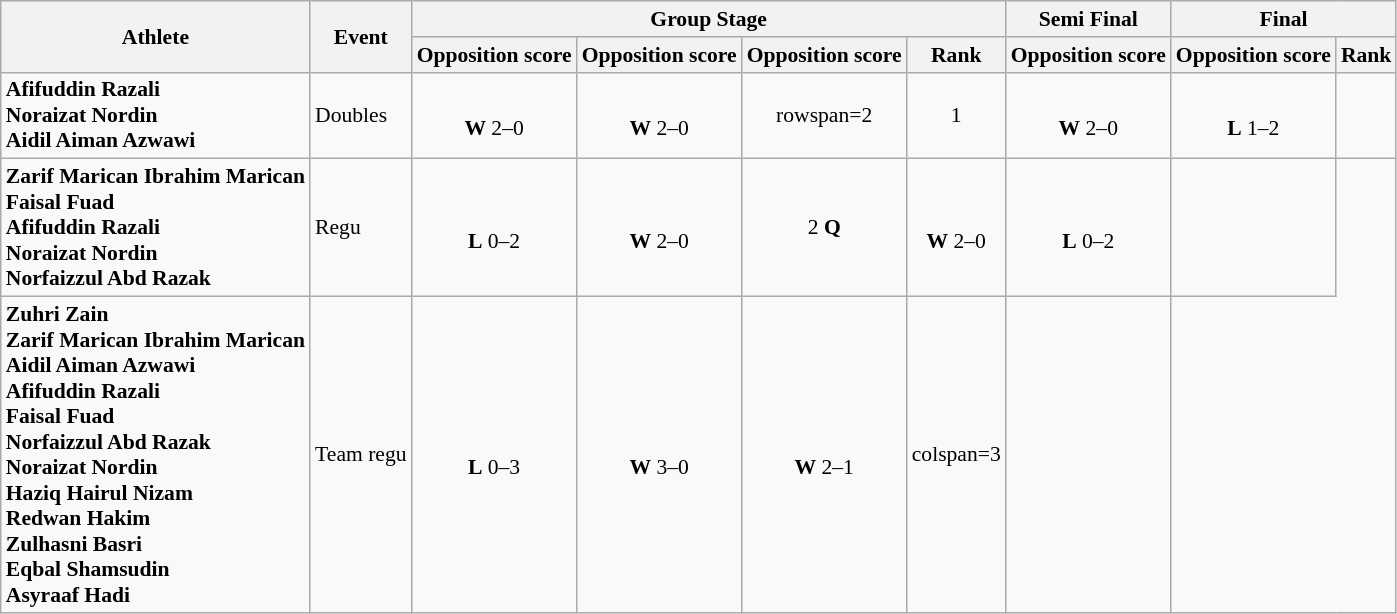<table class="wikitable" style="font-size:90%">
<tr>
<th rowspan="2">Athlete</th>
<th rowspan="2">Event</th>
<th colspan="4">Group Stage</th>
<th>Semi Final</th>
<th colspan="2">Final</th>
</tr>
<tr>
<th>Opposition score</th>
<th>Opposition score</th>
<th>Opposition score</th>
<th>Rank</th>
<th>Opposition score</th>
<th>Opposition score</th>
<th>Rank</th>
</tr>
<tr align="center">
<td align="left"><strong>Afifuddin Razali<br>Noraizat Nordin<br>Aidil Aiman Azwawi</strong></td>
<td align="left">Doubles</td>
<td><br><strong>W</strong> 2–0</td>
<td><br><strong>W</strong> 2–0</td>
<td>rowspan=2 </td>
<td>1</td>
<td><br><strong>W</strong> 2–0</td>
<td><br><strong>L</strong> 1–2</td>
<td></td>
</tr>
<tr align="center">
<td align="left"><strong>Zarif Marican Ibrahim Marican<br>Faisal Fuad<br>Afifuddin Razali<br>Noraizat Nordin<br>Norfaizzul Abd Razak</strong></td>
<td align="left">Regu</td>
<td><br><strong>L</strong> 0–2</td>
<td><br><strong>W</strong> 2–0</td>
<td>2 <strong>Q</strong></td>
<td><br><strong>W</strong> 2–0</td>
<td><br><strong>L</strong> 0–2</td>
<td></td>
</tr>
<tr align="center">
<td align="left"><strong>Zuhri Zain<br>Zarif Marican Ibrahim Marican<br>Aidil Aiman Azwawi<br>Afifuddin Razali<br>Faisal Fuad<br>Norfaizzul Abd Razak<br>Noraizat Nordin<br>Haziq Hairul Nizam<br>Redwan Hakim<br>Zulhasni Basri<br>Eqbal Shamsudin<br>Asyraaf Hadi</strong></td>
<td align="left">Team regu</td>
<td><br><strong>L</strong> 0–3</td>
<td><br><strong>W</strong> 3–0</td>
<td><br><strong>W</strong> 2–1</td>
<td>colspan=3 </td>
<td></td>
</tr>
</table>
